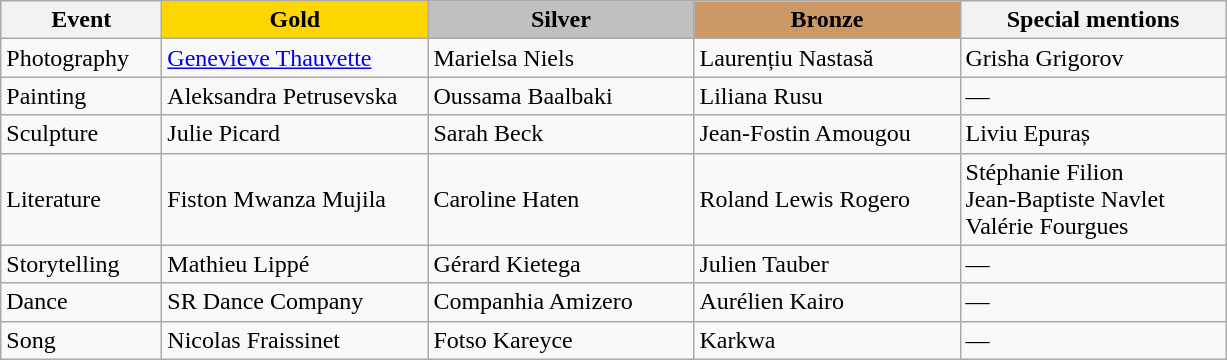<table class="wikitable">
<tr align=center>
<th width=100 bgcolor=efefef><strong>Event</strong></th>
<td width=170 bgcolor=gold><strong>Gold</strong></td>
<td width=170 bgcolor=silver><strong>Silver</strong></td>
<td width=170 bgcolor=cc9966><strong>Bronze</strong></td>
<th width=170><strong>Special mentions</strong></th>
</tr>
<tr>
<td>Photography</td>
<td> <a href='#'>Genevieve Thauvette</a></td>
<td> Marielsa Niels</td>
<td> Laurențiu Nastasă</td>
<td> Grisha Grigorov</td>
</tr>
<tr>
<td>Painting</td>
<td> Aleksandra Petrusevska</td>
<td> Oussama Baalbaki</td>
<td> Liliana Rusu</td>
<td>—</td>
</tr>
<tr>
<td>Sculpture</td>
<td> Julie Picard</td>
<td> Sarah Beck</td>
<td> Jean-Fostin Amougou</td>
<td> Liviu Epuraș</td>
</tr>
<tr>
<td>Literature</td>
<td> Fiston Mwanza Mujila</td>
<td> Caroline Haten</td>
<td> Roland Lewis Rogero</td>
<td> Stéphanie Filion<br> Jean-Baptiste Navlet<br> Valérie Fourgues</td>
</tr>
<tr>
<td>Storytelling</td>
<td> Mathieu Lippé</td>
<td> Gérard Kietega</td>
<td> Julien Tauber</td>
<td>—</td>
</tr>
<tr>
<td>Dance</td>
<td> SR Dance Company</td>
<td> Companhia Amizero</td>
<td> Aurélien Kairo</td>
<td>—</td>
</tr>
<tr>
<td>Song</td>
<td> Nicolas Fraissinet</td>
<td> Fotso Kareyce</td>
<td> Karkwa</td>
<td>—</td>
</tr>
</table>
